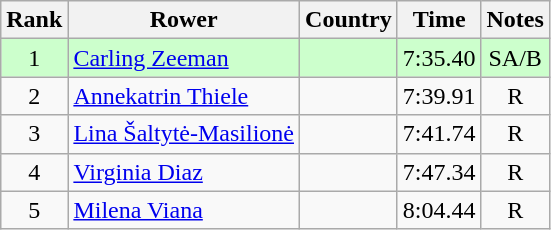<table class="wikitable" style="text-align:center">
<tr>
<th>Rank</th>
<th>Rower</th>
<th>Country</th>
<th>Time</th>
<th>Notes</th>
</tr>
<tr bgcolor=ccffcc>
<td>1</td>
<td align="left"><a href='#'>Carling Zeeman</a></td>
<td align="left"></td>
<td>7:35.40</td>
<td>SA/B</td>
</tr>
<tr>
<td>2</td>
<td align="left"><a href='#'>Annekatrin Thiele</a></td>
<td align="left"></td>
<td>7:39.91</td>
<td>R</td>
</tr>
<tr>
<td>3</td>
<td align="left"><a href='#'>Lina Šaltytė-Masilionė</a></td>
<td align="left"></td>
<td>7:41.74</td>
<td>R</td>
</tr>
<tr>
<td>4</td>
<td align="left"><a href='#'>Virginia Diaz</a></td>
<td align="left"></td>
<td>7:47.34</td>
<td>R</td>
</tr>
<tr>
<td>5</td>
<td align="left"><a href='#'>Milena Viana</a></td>
<td align="left"></td>
<td>8:04.44</td>
<td>R</td>
</tr>
</table>
